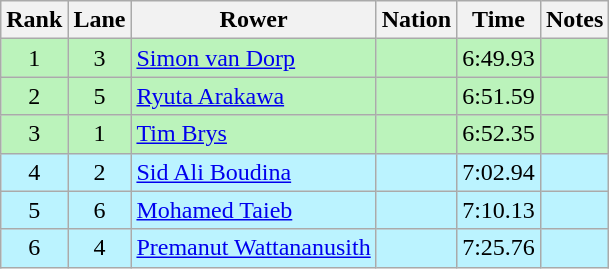<table class="wikitable sortable" style="text-align:center">
<tr>
<th>Rank</th>
<th>Lane</th>
<th>Rower</th>
<th>Nation</th>
<th>Time</th>
<th>Notes</th>
</tr>
<tr bgcolor=bbf3bb>
<td>1</td>
<td>3</td>
<td align=left><a href='#'>Simon van Dorp</a></td>
<td align=left></td>
<td>6:49.93</td>
<td></td>
</tr>
<tr bgcolor=bbf3bb>
<td>2</td>
<td>5</td>
<td align=left><a href='#'>Ryuta Arakawa</a></td>
<td align=left></td>
<td>6:51.59</td>
<td></td>
</tr>
<tr bgcolor=bbf3bb>
<td>3</td>
<td>1</td>
<td align=left><a href='#'>Tim Brys</a></td>
<td align=left></td>
<td>6:52.35</td>
<td></td>
</tr>
<tr bgcolor=bbf3ff>
<td>4</td>
<td>2</td>
<td align=left><a href='#'>Sid Ali Boudina</a></td>
<td align=left></td>
<td>7:02.94</td>
<td></td>
</tr>
<tr bgcolor=bbf3ff>
<td>5</td>
<td>6</td>
<td align=left><a href='#'>Mohamed Taieb</a></td>
<td align=left></td>
<td>7:10.13</td>
<td></td>
</tr>
<tr bgcolor=bbf3ff>
<td>6</td>
<td>4</td>
<td align=left><a href='#'>Premanut Wattananusith</a></td>
<td align=left></td>
<td>7:25.76</td>
<td></td>
</tr>
</table>
